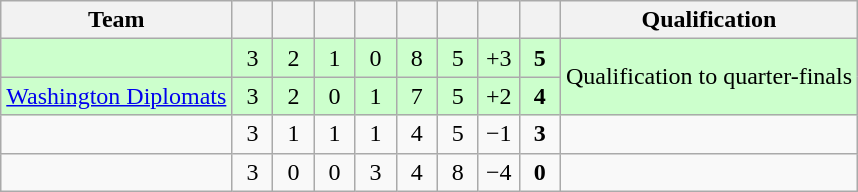<table class="wikitable" style="text-align:center;">
<tr>
<th>Team</th>
<th width=20></th>
<th width=20></th>
<th width=20></th>
<th width=20></th>
<th width=20></th>
<th width=20></th>
<th width=20></th>
<th width=20></th>
<th>Qualification</th>
</tr>
<tr bgcolor="#ccffcc">
<td align="left"></td>
<td>3</td>
<td>2</td>
<td>1</td>
<td>0</td>
<td>8</td>
<td>5</td>
<td>+3</td>
<td><strong>5</strong></td>
<td rowspan="2">Qualification to quarter-finals</td>
</tr>
<tr bgcolor="#ccffcc">
<td align="left"> <a href='#'>Washington Diplomats</a></td>
<td>3</td>
<td>2</td>
<td>0</td>
<td>1</td>
<td>7</td>
<td>5</td>
<td>+2</td>
<td><strong>4</strong></td>
</tr>
<tr>
<td align="left"></td>
<td>3</td>
<td>1</td>
<td>1</td>
<td>1</td>
<td>4</td>
<td>5</td>
<td>−1</td>
<td><strong>3</strong></td>
<td></td>
</tr>
<tr>
<td align="left"></td>
<td>3</td>
<td>0</td>
<td>0</td>
<td>3</td>
<td>4</td>
<td>8</td>
<td>−4</td>
<td><strong>0</strong></td>
<td></td>
</tr>
</table>
